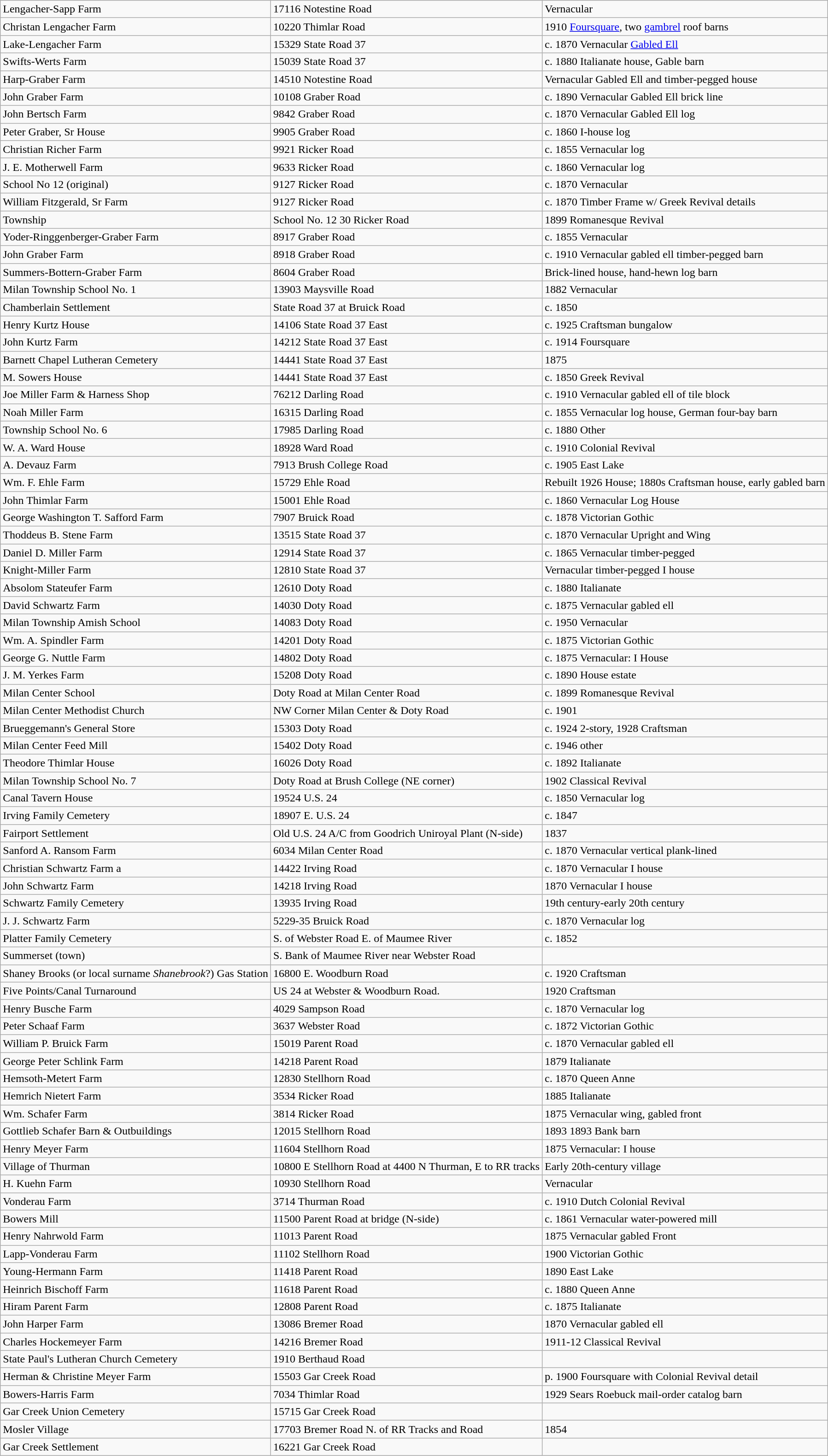<table class="wikitable">
<tr>
<td>Lengacher-Sapp Farm</td>
<td>17116 Notestine Road</td>
<td>Vernacular</td>
</tr>
<tr>
<td>Christan Lengacher Farm</td>
<td>10220 Thimlar Road</td>
<td>1910 <a href='#'>Foursquare</a>, two <a href='#'>gambrel</a> roof barns</td>
</tr>
<tr>
<td>Lake-Lengacher Farm</td>
<td>15329 State Road 37</td>
<td>c. 1870 Vernacular <a href='#'>Gabled Ell</a></td>
</tr>
<tr>
<td>Swifts-Werts Farm</td>
<td>15039 State Road 37</td>
<td>c. 1880 Italianate house, Gable barn</td>
</tr>
<tr>
<td>Harp-Graber Farm</td>
<td>14510 Notestine Road</td>
<td>Vernacular Gabled Ell and timber-pegged house</td>
</tr>
<tr>
<td>John Graber Farm</td>
<td>10108 Graber Road</td>
<td>c. 1890 Vernacular Gabled Ell brick line</td>
</tr>
<tr>
<td>John Bertsch Farm</td>
<td>9842 Graber Road</td>
<td>c. 1870 Vernacular Gabled Ell log</td>
</tr>
<tr>
<td>Peter Graber, Sr House</td>
<td>9905 Graber Road</td>
<td>c. 1860 I-house log</td>
</tr>
<tr>
<td>Christian Richer Farm</td>
<td>9921 Ricker Road</td>
<td>c. 1855 Vernacular log</td>
</tr>
<tr>
<td>J. E. Motherwell Farm</td>
<td>9633 Ricker Road</td>
<td>c. 1860 Vernacular log</td>
</tr>
<tr>
<td>School No 12 (original)</td>
<td>9127 Ricker Road</td>
<td>c. 1870 Vernacular</td>
</tr>
<tr>
<td>William Fitzgerald, Sr Farm</td>
<td>9127 Ricker Road</td>
<td>c. 1870 Timber Frame w/ Greek Revival details</td>
</tr>
<tr>
<td>Township</td>
<td>School No. 12 30 Ricker Road</td>
<td>1899 Romanesque Revival</td>
</tr>
<tr>
<td>Yoder-Ringgenberger-Graber Farm</td>
<td>8917 Graber Road</td>
<td>c. 1855 Vernacular</td>
</tr>
<tr>
<td>John Graber Farm</td>
<td>8918 Graber Road</td>
<td>c. 1910 Vernacular gabled ell timber-pegged barn</td>
</tr>
<tr>
<td>Summers-Bottern-Graber Farm</td>
<td>8604 Graber Road</td>
<td>Brick-lined house, hand-hewn log barn</td>
</tr>
<tr>
<td>Milan Township School No. 1</td>
<td>13903 Maysville Road</td>
<td>1882 Vernacular</td>
</tr>
<tr>
<td>Chamberlain Settlement</td>
<td>State Road 37 at Bruick Road</td>
<td>c. 1850</td>
</tr>
<tr>
<td>Henry Kurtz House</td>
<td>14106 State Road 37 East</td>
<td>c. 1925 Craftsman bungalow</td>
</tr>
<tr>
<td>John Kurtz Farm</td>
<td>14212 State Road 37 East</td>
<td>c. 1914 Foursquare</td>
</tr>
<tr>
<td>Barnett Chapel Lutheran Cemetery</td>
<td>14441 State Road 37 East</td>
<td>1875</td>
</tr>
<tr>
<td>M. Sowers House</td>
<td>14441 State Road 37 East</td>
<td>c. 1850 Greek Revival</td>
</tr>
<tr>
<td>Joe Miller Farm & Harness Shop</td>
<td>76212 Darling Road</td>
<td>c. 1910 Vernacular gabled ell of tile block</td>
</tr>
<tr>
<td>Noah Miller Farm</td>
<td>16315 Darling Road</td>
<td>c. 1855 Vernacular log house, German four-bay barn</td>
</tr>
<tr>
<td>Township School No. 6</td>
<td>17985 Darling Road</td>
<td>c. 1880 Other</td>
</tr>
<tr>
<td>W. A. Ward House</td>
<td>18928 Ward Road</td>
<td>c. 1910 Colonial Revival</td>
</tr>
<tr>
<td>A. Devauz Farm</td>
<td>7913 Brush College Road</td>
<td>c. 1905 East Lake</td>
</tr>
<tr>
<td>Wm. F. Ehle Farm</td>
<td>15729 Ehle Road</td>
<td>Rebuilt 1926 House; 1880s Craftsman house, early gabled barn</td>
</tr>
<tr>
<td>John Thimlar Farm</td>
<td>15001 Ehle Road</td>
<td>c. 1860 Vernacular Log House</td>
</tr>
<tr>
<td>George Washington T. Safford Farm</td>
<td>7907 Bruick Road</td>
<td>c. 1878 Victorian Gothic</td>
</tr>
<tr>
<td>Thoddeus B. Stene Farm</td>
<td>13515 State Road 37</td>
<td>c. 1870 Vernacular Upright and Wing</td>
</tr>
<tr>
<td>Daniel D. Miller Farm</td>
<td>12914 State Road 37</td>
<td>c. 1865 Vernacular timber-pegged</td>
</tr>
<tr>
<td>Knight-Miller Farm</td>
<td>12810 State Road 37</td>
<td>Vernacular timber-pegged I house</td>
</tr>
<tr>
<td>Absolom Stateufer Farm</td>
<td>12610 Doty Road</td>
<td>c. 1880 Italianate</td>
</tr>
<tr>
<td>David Schwartz Farm</td>
<td>14030 Doty Road</td>
<td>c. 1875 Vernacular gabled ell</td>
</tr>
<tr>
<td>Milan Township Amish School</td>
<td>14083 Doty Road</td>
<td>c. 1950 Vernacular</td>
</tr>
<tr>
<td>Wm. A. Spindler Farm</td>
<td>14201 Doty Road</td>
<td>c. 1875 Victorian Gothic</td>
</tr>
<tr>
<td>George G. Nuttle Farm</td>
<td>14802 Doty Road</td>
<td>c. 1875 Vernacular: I House</td>
</tr>
<tr>
<td>J. M. Yerkes Farm</td>
<td>15208 Doty Road</td>
<td>c. 1890 House estate</td>
</tr>
<tr>
<td>Milan Center School</td>
<td>Doty Road at Milan Center Road</td>
<td>c. 1899 Romanesque Revival</td>
</tr>
<tr>
<td>Milan Center Methodist Church</td>
<td>NW Corner Milan Center & Doty Road</td>
<td>c. 1901</td>
</tr>
<tr>
<td>Brueggemann's General Store</td>
<td>15303 Doty Road</td>
<td>c. 1924 2-story, 1928 Craftsman</td>
</tr>
<tr>
<td>Milan Center Feed Mill</td>
<td>15402 Doty Road</td>
<td>c. 1946 other</td>
</tr>
<tr>
<td>Theodore Thimlar House</td>
<td>16026 Doty Road</td>
<td>c. 1892 Italianate</td>
</tr>
<tr>
<td>Milan Township School No. 7</td>
<td>Doty Road at Brush College (NE corner)</td>
<td>1902 Classical Revival</td>
</tr>
<tr>
<td>Canal Tavern House</td>
<td>19524 U.S. 24</td>
<td>c. 1850 Vernacular log</td>
</tr>
<tr>
<td>Irving Family Cemetery</td>
<td>18907 E. U.S. 24</td>
<td>c. 1847</td>
</tr>
<tr>
<td>Fairport Settlement</td>
<td>Old U.S. 24 A/C from Goodrich Uniroyal Plant (N-side)</td>
<td>1837</td>
</tr>
<tr>
<td>Sanford A. Ransom Farm</td>
<td>6034 Milan Center Road</td>
<td>c. 1870 Vernacular vertical plank-lined</td>
</tr>
<tr>
<td>Christian Schwartz Farm a</td>
<td>14422 Irving Road</td>
<td>c. 1870 Vernacular I house</td>
</tr>
<tr>
<td>John Schwartz Farm</td>
<td>14218 Irving Road</td>
<td>1870 Vernacular I house</td>
</tr>
<tr>
<td>Schwartz Family Cemetery</td>
<td>13935 Irving Road</td>
<td>19th century-early 20th century</td>
</tr>
<tr>
<td>J. J. Schwartz Farm</td>
<td>5229-35 Bruick Road</td>
<td>c. 1870 Vernacular log</td>
</tr>
<tr>
<td>Platter Family Cemetery</td>
<td>S. of Webster Road E. of Maumee River</td>
<td>c. 1852</td>
</tr>
<tr>
<td>Summerset (town)</td>
<td>S. Bank of Maumee River near Webster Road</td>
<td></td>
</tr>
<tr>
<td>Shaney Brooks (or local surname <em>Shanebrook</em>?) Gas Station</td>
<td>16800 E. Woodburn Road</td>
<td>c. 1920 Craftsman</td>
</tr>
<tr>
<td>Five Points/Canal Turnaround</td>
<td>US 24 at Webster & Woodburn Road.</td>
<td>1920 Craftsman</td>
</tr>
<tr>
<td>Henry Busche Farm</td>
<td>4029 Sampson Road</td>
<td>c. 1870 Vernacular log</td>
</tr>
<tr>
<td>Peter Schaaf Farm</td>
<td>3637 Webster Road</td>
<td>c. 1872 Victorian Gothic</td>
</tr>
<tr>
<td>William P. Bruick Farm</td>
<td>15019 Parent Road</td>
<td>c. 1870 Vernacular gabled ell</td>
</tr>
<tr>
<td>George Peter Schlink Farm</td>
<td>14218 Parent Road</td>
<td>1879 Italianate</td>
</tr>
<tr>
<td>Hemsoth-Metert Farm</td>
<td>12830 Stellhorn Road</td>
<td>c. 1870 Queen Anne</td>
</tr>
<tr>
<td>Hemrich Nietert Farm</td>
<td>3534 Ricker Road</td>
<td>1885 Italianate</td>
</tr>
<tr>
<td>Wm. Schafer Farm</td>
<td>3814 Ricker Road</td>
<td>1875 Vernacular wing, gabled front</td>
</tr>
<tr>
<td>Gottlieb Schafer Barn & Outbuildings</td>
<td>12015 Stellhorn Road</td>
<td>1893 1893 Bank barn</td>
</tr>
<tr>
<td>Henry Meyer Farm</td>
<td>11604 Stellhorn Road</td>
<td>1875 Vernacular: I house</td>
</tr>
<tr>
<td>Village of Thurman</td>
<td>10800 E Stellhorn Road at 4400 N Thurman, E to RR tracks</td>
<td>Early 20th-century village</td>
</tr>
<tr>
<td>H. Kuehn Farm</td>
<td>10930 Stellhorn Road</td>
<td>Vernacular</td>
</tr>
<tr>
<td>Vonderau Farm</td>
<td>3714 Thurman Road</td>
<td>c. 1910 Dutch Colonial Revival</td>
</tr>
<tr>
<td>Bowers Mill</td>
<td>11500 Parent Road at bridge (N-side)</td>
<td>c. 1861 Vernacular water-powered mill</td>
</tr>
<tr>
<td>Henry Nahrwold Farm</td>
<td>11013 Parent Road</td>
<td>1875 Vernacular gabled Front</td>
</tr>
<tr>
<td>Lapp-Vonderau Farm</td>
<td>11102 Stellhorn Road</td>
<td>1900 Victorian Gothic</td>
</tr>
<tr>
<td>Young-Hermann Farm</td>
<td>11418 Parent Road</td>
<td>1890 East Lake</td>
</tr>
<tr>
<td>Heinrich Bischoff Farm</td>
<td>11618 Parent Road</td>
<td>c. 1880 Queen Anne</td>
</tr>
<tr>
<td>Hiram Parent Farm</td>
<td>12808 Parent Road</td>
<td>c. 1875 Italianate</td>
</tr>
<tr>
<td>John Harper Farm</td>
<td>13086 Bremer Road</td>
<td>1870 Vernacular gabled ell</td>
</tr>
<tr>
<td>Charles Hockemeyer Farm</td>
<td>14216 Bremer Road</td>
<td>1911-12 Classical Revival</td>
</tr>
<tr>
<td>State Paul's Lutheran Church Cemetery</td>
<td>1910 Berthaud Road</td>
<td></td>
</tr>
<tr>
<td>Herman & Christine Meyer Farm</td>
<td>15503 Gar Creek Road</td>
<td>p. 1900 Foursquare with Colonial Revival detail</td>
</tr>
<tr>
<td>Bowers-Harris Farm</td>
<td>7034 Thimlar Road</td>
<td>1929 Sears Roebuck mail-order catalog barn</td>
</tr>
<tr>
<td>Gar Creek Union Cemetery</td>
<td>15715 Gar Creek Road</td>
<td 1884></td>
</tr>
<tr>
<td>Mosler Village</td>
<td>17703 Bremer Road N. of RR Tracks and Road</td>
<td>1854</td>
</tr>
<tr>
<td>Gar Creek Settlement</td>
<td>16221 Gar Creek Road</td>
<td></td>
</tr>
</table>
